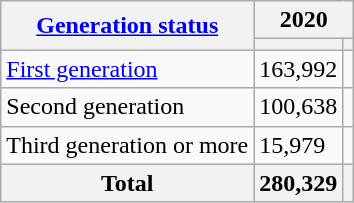<table class="wikitable collapsible sortable">
<tr>
<th rowspan="2"><a href='#'>Generation status</a></th>
<th colspan="2">2020</th>
</tr>
<tr>
<th><a href='#'></a></th>
<th></th>
</tr>
<tr>
<td><a href='#'>First generation</a></td>
<td>163,992</td>
<td></td>
</tr>
<tr>
<td>Second generation</td>
<td>100,638</td>
<td></td>
</tr>
<tr>
<td>Third generation or more</td>
<td>15,979</td>
<td></td>
</tr>
<tr>
<th>Total</th>
<th>280,329</th>
<th></th>
</tr>
</table>
